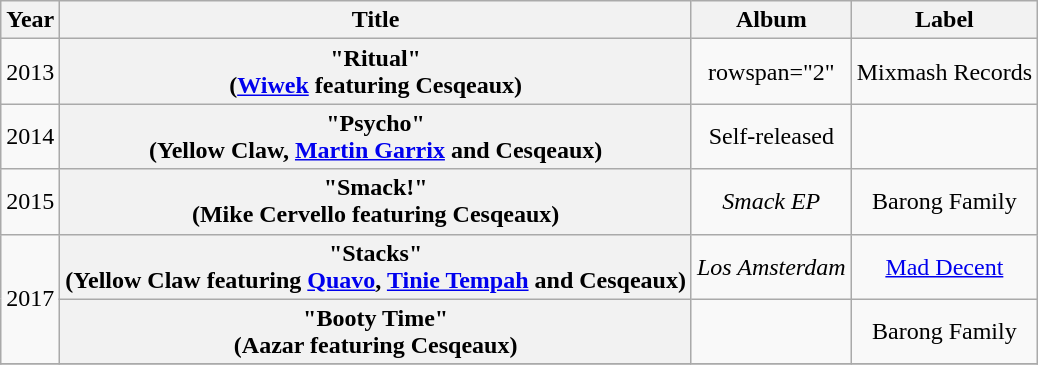<table class="wikitable plainrowheaders" style="text-align:center;">
<tr>
<th>Year</th>
<th>Title</th>
<th>Album</th>
<th>Label</th>
</tr>
<tr>
<td>2013</td>
<th scope="row">"Ritual"<br><span>(<a href='#'>Wiwek</a> featuring Cesqeaux)</span></th>
<td>rowspan="2" </td>
<td>Mixmash Records</td>
</tr>
<tr>
<td>2014</td>
<th scope="row">"Psycho"<br><span>(Yellow Claw, <a href='#'>Martin Garrix</a> and Cesqeaux)</span></th>
<td>Self-released</td>
</tr>
<tr>
<td>2015</td>
<th scope="row">"Smack!"<br><span>(Mike Cervello featuring Cesqeaux)</span></th>
<td><em>Smack EP</em></td>
<td>Barong Family</td>
</tr>
<tr>
<td rowspan=2>2017</td>
<th scope="row">"Stacks"<br><span>(Yellow Claw featuring <a href='#'>Quavo</a>, <a href='#'>Tinie Tempah</a> and Cesqeaux)</span></th>
<td><em>Los Amsterdam</em></td>
<td><a href='#'>Mad Decent</a></td>
</tr>
<tr>
<th scope="row">"Booty Time" <br><span>(Aazar featuring Cesqeaux)</span></th>
<td></td>
<td>Barong Family</td>
</tr>
<tr>
</tr>
</table>
